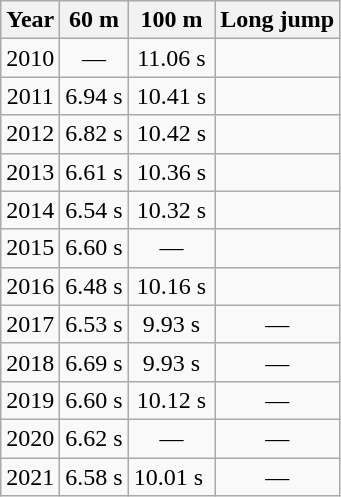<table class="wikitable sortable" style=text-align:center>
<tr>
<th>Year</th>
<th>60 m</th>
<th>100 m</th>
<th>Long jump</th>
</tr>
<tr>
<td>2010</td>
<td data-sort-value=NM>—</td>
<td>11.06 s</td>
<td></td>
</tr>
<tr>
<td>2011</td>
<td>6.94 s</td>
<td>10.41 s</td>
<td></td>
</tr>
<tr>
<td>2012</td>
<td>6.82 s</td>
<td>10.42 s</td>
<td></td>
</tr>
<tr>
<td>2013</td>
<td>6.61 s</td>
<td>10.36 s</td>
<td></td>
</tr>
<tr>
<td>2014</td>
<td>6.54 s</td>
<td>10.32 s</td>
<td></td>
</tr>
<tr>
<td>2015</td>
<td>6.60 s</td>
<td data-sort-value=NM>—</td>
<td></td>
</tr>
<tr>
<td>2016</td>
<td>6.48 s</td>
<td>10.16 s</td>
<td></td>
</tr>
<tr>
<td>2017</td>
<td>6.53 s</td>
<td>9.93 s</td>
<td data-sort-value=NM>—</td>
</tr>
<tr>
<td>2018</td>
<td>6.69 s</td>
<td>9.93 s</td>
<td data-sort-value=NM>—</td>
</tr>
<tr>
<td>2019</td>
<td>6.60 s</td>
<td>10.12 s</td>
<td data-sort-value=NM>—</td>
</tr>
<tr>
<td>2020</td>
<td>6.62 s</td>
<td data-sort-value=NM>—</td>
<td data-sort-value=NM>—</td>
</tr>
<tr>
<td>2021</td>
<td>6.58 s</td>
<td>10.01 s </td>
<td data-sort-value=NM>—</td>
</tr>
</table>
